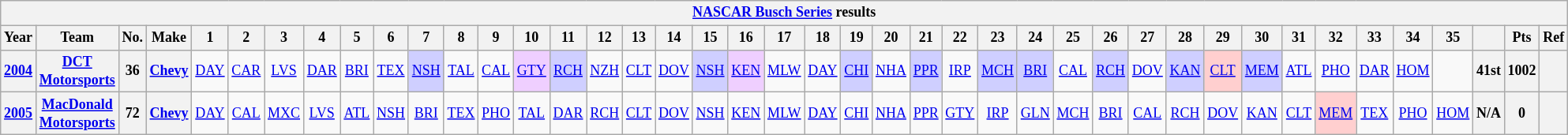<table class="wikitable" style="text-align:center; font-size:75%">
<tr>
<th colspan=42><a href='#'>NASCAR Busch Series</a> results</th>
</tr>
<tr>
<th>Year</th>
<th>Team</th>
<th>No.</th>
<th>Make</th>
<th>1</th>
<th>2</th>
<th>3</th>
<th>4</th>
<th>5</th>
<th>6</th>
<th>7</th>
<th>8</th>
<th>9</th>
<th>10</th>
<th>11</th>
<th>12</th>
<th>13</th>
<th>14</th>
<th>15</th>
<th>16</th>
<th>17</th>
<th>18</th>
<th>19</th>
<th>20</th>
<th>21</th>
<th>22</th>
<th>23</th>
<th>24</th>
<th>25</th>
<th>26</th>
<th>27</th>
<th>28</th>
<th>29</th>
<th>30</th>
<th>31</th>
<th>32</th>
<th>33</th>
<th>34</th>
<th>35</th>
<th></th>
<th>Pts</th>
<th>Ref</th>
</tr>
<tr>
<th><a href='#'>2004</a></th>
<th><a href='#'>DCT Motorsports</a></th>
<th>36</th>
<th><a href='#'>Chevy</a></th>
<td><a href='#'>DAY</a></td>
<td><a href='#'>CAR</a></td>
<td><a href='#'>LVS</a></td>
<td><a href='#'>DAR</a></td>
<td><a href='#'>BRI</a></td>
<td><a href='#'>TEX</a></td>
<td style="background:#CFCFFF;"><a href='#'>NSH</a><br></td>
<td><a href='#'>TAL</a></td>
<td><a href='#'>CAL</a></td>
<td style="background:#EFCFFF;"><a href='#'>GTY</a><br></td>
<td style="background:#CFCFFF;"><a href='#'>RCH</a><br></td>
<td><a href='#'>NZH</a></td>
<td><a href='#'>CLT</a></td>
<td><a href='#'>DOV</a></td>
<td style="background:#CFCFFF;"><a href='#'>NSH</a><br></td>
<td style="background:#EFCFFF;"><a href='#'>KEN</a><br></td>
<td><a href='#'>MLW</a></td>
<td><a href='#'>DAY</a></td>
<td style="background:#CFCFFF;"><a href='#'>CHI</a><br></td>
<td><a href='#'>NHA</a></td>
<td style="background:#CFCFFF;"><a href='#'>PPR</a><br></td>
<td><a href='#'>IRP</a></td>
<td style="background:#CFCFFF;"><a href='#'>MCH</a><br></td>
<td style="background:#CFCFFF;"><a href='#'>BRI</a><br></td>
<td><a href='#'>CAL</a></td>
<td style="background:#CFCFFF;"><a href='#'>RCH</a><br></td>
<td><a href='#'>DOV</a></td>
<td style="background:#CFCFFF;"><a href='#'>KAN</a><br></td>
<td style="background:#FFCFCF;"><a href='#'>CLT</a><br></td>
<td style="background:#CFCFFF;"><a href='#'>MEM</a><br></td>
<td><a href='#'>ATL</a></td>
<td><a href='#'>PHO</a></td>
<td><a href='#'>DAR</a></td>
<td><a href='#'>HOM</a></td>
<td></td>
<th>41st</th>
<th>1002</th>
<th></th>
</tr>
<tr>
<th><a href='#'>2005</a></th>
<th><a href='#'>MacDonald Motorsports</a></th>
<th>72</th>
<th><a href='#'>Chevy</a></th>
<td><a href='#'>DAY</a></td>
<td><a href='#'>CAL</a></td>
<td><a href='#'>MXC</a></td>
<td><a href='#'>LVS</a></td>
<td><a href='#'>ATL</a></td>
<td><a href='#'>NSH</a></td>
<td><a href='#'>BRI</a></td>
<td><a href='#'>TEX</a></td>
<td><a href='#'>PHO</a></td>
<td><a href='#'>TAL</a></td>
<td><a href='#'>DAR</a></td>
<td><a href='#'>RCH</a></td>
<td><a href='#'>CLT</a></td>
<td><a href='#'>DOV</a></td>
<td><a href='#'>NSH</a></td>
<td><a href='#'>KEN</a></td>
<td><a href='#'>MLW</a></td>
<td><a href='#'>DAY</a></td>
<td><a href='#'>CHI</a></td>
<td><a href='#'>NHA</a></td>
<td><a href='#'>PPR</a></td>
<td><a href='#'>GTY</a></td>
<td><a href='#'>IRP</a></td>
<td><a href='#'>GLN</a></td>
<td><a href='#'>MCH</a></td>
<td><a href='#'>BRI</a></td>
<td><a href='#'>CAL</a></td>
<td><a href='#'>RCH</a></td>
<td><a href='#'>DOV</a></td>
<td><a href='#'>KAN</a></td>
<td><a href='#'>CLT</a></td>
<td style="background:#FFCFCF;"><a href='#'>MEM</a><br></td>
<td><a href='#'>TEX</a></td>
<td><a href='#'>PHO</a></td>
<td><a href='#'>HOM</a></td>
<th>N/A</th>
<th>0</th>
<th></th>
</tr>
</table>
